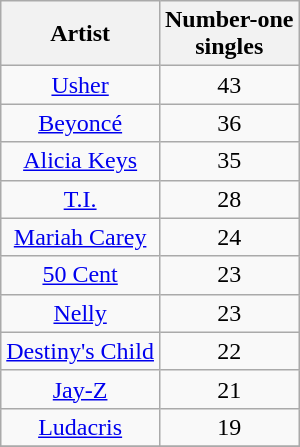<table class="wikitable sortable" border="1" style="text-align: center;">
<tr>
<th>Artist</th>
<th>Number-one<br>singles</th>
</tr>
<tr>
<td><a href='#'>Usher</a></td>
<td>43</td>
</tr>
<tr>
<td><a href='#'>Beyoncé</a></td>
<td>36</td>
</tr>
<tr>
<td><a href='#'>Alicia Keys</a></td>
<td>35</td>
</tr>
<tr>
<td><a href='#'>T.I.</a></td>
<td>28</td>
</tr>
<tr>
<td><a href='#'>Mariah Carey</a></td>
<td>24</td>
</tr>
<tr>
<td><a href='#'>50 Cent</a></td>
<td>23</td>
</tr>
<tr>
<td><a href='#'>Nelly</a></td>
<td>23</td>
</tr>
<tr>
<td><a href='#'>Destiny's Child</a></td>
<td>22</td>
</tr>
<tr>
<td><a href='#'>Jay-Z</a></td>
<td>21</td>
</tr>
<tr>
<td><a href='#'>Ludacris</a></td>
<td>19</td>
</tr>
<tr>
</tr>
</table>
